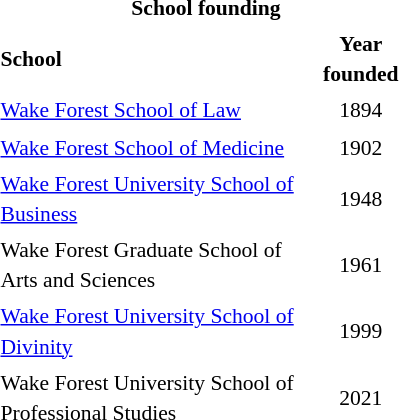<table class="toccolours" style="float:right; margin-left:1em; font-size:90%; line-height:1.4em; width:280px">
<tr>
<th colspan="2" style="text-align: center;">School founding</th>
</tr>
<tr>
<td><strong>School</strong></td>
<td style="text-align: center;"><strong>Year founded</strong></td>
</tr>
<tr>
<td><a href='#'>Wake Forest School of Law</a></td>
<td style="text-align: center;">1894</td>
</tr>
<tr>
<td><a href='#'>Wake Forest School of Medicine</a></td>
<td style="text-align: center;">1902</td>
</tr>
<tr>
<td><a href='#'>Wake Forest University School of Business</a></td>
<td style="text-align: center;">1948</td>
</tr>
<tr>
<td>Wake Forest Graduate School of Arts and Sciences</td>
<td style="text-align: center;">1961</td>
</tr>
<tr>
<td><a href='#'>Wake Forest University School of Divinity</a></td>
<td style="text-align: center;">1999</td>
</tr>
<tr>
<td>Wake Forest University School of Professional Studies</td>
<td style="text-align: center;">2021</td>
</tr>
<tr>
</tr>
</table>
